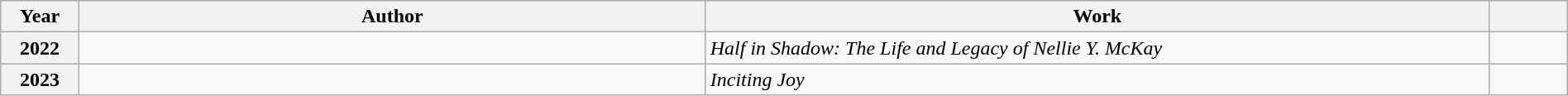<table class="wikitable sortable mw-collapsible" style="width:100%">
<tr>
<th scope="col" width=5%>Year</th>
<th scope="col" width=40%>Author</th>
<th scope="col" width=50%>Work</th>
<th scope="col" width=5%></th>
</tr>
<tr>
<th>2022</th>
<td></td>
<td><em>Half in Shadow: The Life and Legacy of Nellie Y. McKay</em></td>
<td></td>
</tr>
<tr>
<th>2023</th>
<td></td>
<td><em>Inciting Joy</em></td>
<td></td>
</tr>
</table>
